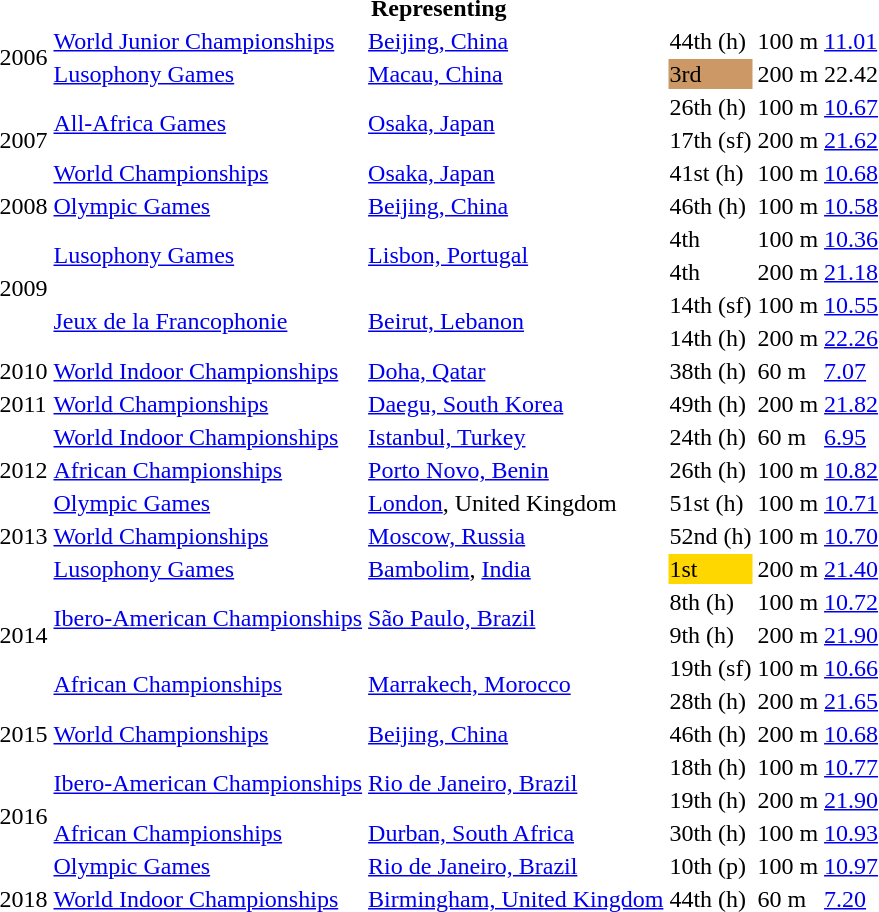<table>
<tr>
<th colspan="6">Representing </th>
</tr>
<tr>
<td rowspan=2>2006</td>
<td><a href='#'>World Junior Championships</a></td>
<td><a href='#'>Beijing, China</a></td>
<td>44th (h)</td>
<td>100 m</td>
<td><a href='#'>11.01</a></td>
</tr>
<tr>
<td><a href='#'>Lusophony Games</a></td>
<td><a href='#'>Macau, China</a></td>
<td bgcolor=cc9966>3rd</td>
<td>200 m</td>
<td>22.42</td>
</tr>
<tr>
<td rowspan=3>2007</td>
<td rowspan=2><a href='#'>All-Africa Games</a></td>
<td rowspan=2><a href='#'>Osaka, Japan</a></td>
<td>26th (h)</td>
<td>100 m</td>
<td><a href='#'>10.67</a></td>
</tr>
<tr>
<td>17th (sf)</td>
<td>200 m</td>
<td><a href='#'>21.62</a></td>
</tr>
<tr>
<td><a href='#'>World Championships</a></td>
<td><a href='#'>Osaka, Japan</a></td>
<td>41st (h)</td>
<td>100 m</td>
<td><a href='#'>10.68</a></td>
</tr>
<tr>
<td>2008</td>
<td><a href='#'>Olympic Games</a></td>
<td><a href='#'>Beijing, China</a></td>
<td>46th (h)</td>
<td>100 m</td>
<td><a href='#'>10.58</a></td>
</tr>
<tr>
<td rowspan=4>2009</td>
<td rowspan=2><a href='#'>Lusophony Games</a></td>
<td rowspan=2><a href='#'>Lisbon, Portugal</a></td>
<td>4th</td>
<td>100 m</td>
<td><a href='#'>10.36</a></td>
</tr>
<tr>
<td>4th</td>
<td>200 m</td>
<td><a href='#'>21.18</a></td>
</tr>
<tr>
<td rowspan=2><a href='#'>Jeux de la Francophonie</a></td>
<td rowspan=2><a href='#'>Beirut, Lebanon</a></td>
<td>14th (sf)</td>
<td>100 m</td>
<td><a href='#'>10.55</a></td>
</tr>
<tr>
<td>14th (h)</td>
<td>200 m</td>
<td><a href='#'>22.26</a></td>
</tr>
<tr>
<td>2010</td>
<td><a href='#'>World Indoor Championships</a></td>
<td><a href='#'>Doha, Qatar</a></td>
<td>38th (h)</td>
<td>60 m</td>
<td><a href='#'>7.07</a></td>
</tr>
<tr>
<td>2011</td>
<td><a href='#'>World Championships</a></td>
<td><a href='#'>Daegu, South Korea</a></td>
<td>49th (h)</td>
<td>200 m</td>
<td><a href='#'>21.82</a></td>
</tr>
<tr>
<td rowspan=3>2012</td>
<td><a href='#'>World Indoor Championships</a></td>
<td><a href='#'>Istanbul, Turkey</a></td>
<td>24th (h)</td>
<td>60 m</td>
<td><a href='#'>6.95</a></td>
</tr>
<tr>
<td><a href='#'>African Championships</a></td>
<td><a href='#'>Porto Novo, Benin</a></td>
<td>26th (h)</td>
<td>100 m</td>
<td><a href='#'>10.82</a></td>
</tr>
<tr>
<td><a href='#'>Olympic Games</a></td>
<td><a href='#'>London</a>, United Kingdom</td>
<td>51st (h)</td>
<td>100 m</td>
<td><a href='#'>10.71</a></td>
</tr>
<tr>
<td>2013</td>
<td><a href='#'>World Championships</a></td>
<td><a href='#'>Moscow, Russia</a></td>
<td>52nd (h)</td>
<td>100 m</td>
<td><a href='#'>10.70</a></td>
</tr>
<tr>
<td rowspan=5>2014</td>
<td><a href='#'>Lusophony Games</a></td>
<td><a href='#'>Bambolim</a>, <a href='#'>India</a></td>
<td bgcolor=gold>1st</td>
<td>200 m</td>
<td><a href='#'>21.40</a></td>
</tr>
<tr>
<td rowspan=2><a href='#'>Ibero-American Championships</a></td>
<td rowspan=2><a href='#'>São Paulo, Brazil</a></td>
<td>8th (h)</td>
<td>100 m</td>
<td><a href='#'>10.72</a></td>
</tr>
<tr>
<td>9th (h)</td>
<td>200 m</td>
<td><a href='#'>21.90</a></td>
</tr>
<tr>
<td rowspan=2><a href='#'>African Championships</a></td>
<td rowspan=2><a href='#'>Marrakech, Morocco</a></td>
<td>19th (sf)</td>
<td>100 m</td>
<td><a href='#'>10.66</a></td>
</tr>
<tr>
<td>28th (h)</td>
<td>200 m</td>
<td><a href='#'>21.65</a></td>
</tr>
<tr>
<td>2015</td>
<td><a href='#'>World Championships</a></td>
<td><a href='#'>Beijing, China</a></td>
<td>46th (h)</td>
<td>200 m</td>
<td><a href='#'>10.68</a></td>
</tr>
<tr>
<td rowspan=4>2016</td>
<td rowspan=2><a href='#'>Ibero-American Championships</a></td>
<td rowspan=2><a href='#'>Rio de Janeiro, Brazil</a></td>
<td>18th (h)</td>
<td>100 m</td>
<td><a href='#'>10.77</a></td>
</tr>
<tr>
<td>19th (h)</td>
<td>200 m</td>
<td><a href='#'>21.90</a></td>
</tr>
<tr>
<td><a href='#'>African Championships</a></td>
<td><a href='#'>Durban, South Africa</a></td>
<td>30th (h)</td>
<td>100 m</td>
<td><a href='#'>10.93</a></td>
</tr>
<tr>
<td><a href='#'>Olympic Games</a></td>
<td><a href='#'>Rio de Janeiro, Brazil</a></td>
<td>10th (p)</td>
<td>100 m</td>
<td><a href='#'>10.97</a></td>
</tr>
<tr>
<td>2018</td>
<td><a href='#'>World Indoor Championships</a></td>
<td><a href='#'>Birmingham, United Kingdom</a></td>
<td>44th (h)</td>
<td>60 m</td>
<td><a href='#'>7.20</a></td>
</tr>
</table>
